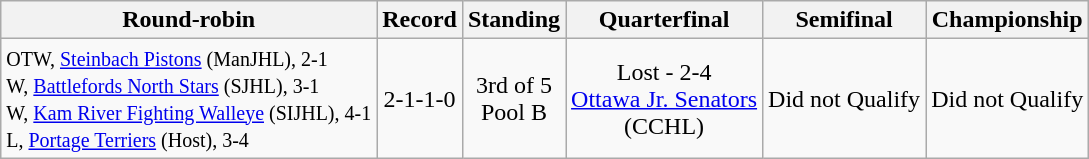<table class="wikitable" style="text-align:center;">
<tr>
<th>Round-robin</th>
<th>Record</th>
<th>Standing</th>
<th>Quarterfinal</th>
<th>Semifinal</th>
<th>Championship</th>
</tr>
<tr>
<td align=left><small>OTW, <a href='#'>Steinbach Pistons</a> (ManJHL), 2-1<br>W, <a href='#'>Battlefords North Stars</a> (SJHL), 3-1<br>W, <a href='#'>Kam River Fighting Walleye</a> (SIJHL), 4-1<br>L, <a href='#'>Portage Terriers</a> (Host), 3-4</small></td>
<td>2-1-1-0</td>
<td>3rd of 5 <br>Pool B</td>
<td>Lost - 2-4<br><a href='#'>Ottawa Jr. Senators</a><br>(CCHL)</td>
<td>Did not Qualify</td>
<td>Did not Qualify</td>
</tr>
</table>
